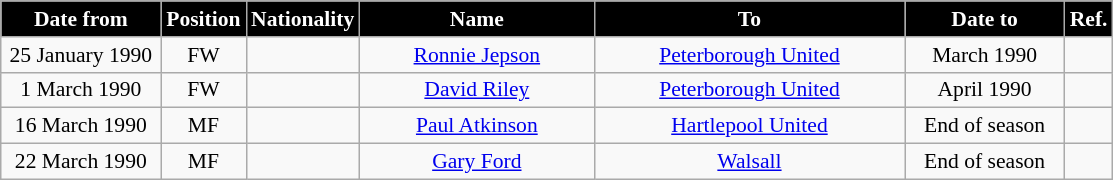<table class="wikitable" style="text-align:center; font-size:90%; ">
<tr>
<th style="background:#000000; color:white; width:100px;">Date from</th>
<th style="background:#000000; color:white; width:50px;">Position</th>
<th style="background:#000000; color:white; width:50px;">Nationality</th>
<th style="background:#000000; color:white; width:150px;">Name</th>
<th style="background:#000000; color:white; width:200px;">To</th>
<th style="background:#000000; color:white; width:100px;">Date to</th>
<th style="background:#000000; color:white; width:25px;">Ref.</th>
</tr>
<tr>
<td>25 January 1990</td>
<td>FW</td>
<td></td>
<td><a href='#'>Ronnie Jepson</a></td>
<td><a href='#'>Peterborough United</a></td>
<td>March 1990</td>
<td></td>
</tr>
<tr>
<td>1 March 1990</td>
<td>FW</td>
<td></td>
<td><a href='#'>David Riley</a></td>
<td><a href='#'>Peterborough United</a></td>
<td>April 1990</td>
<td></td>
</tr>
<tr>
<td>16 March 1990</td>
<td>MF</td>
<td></td>
<td><a href='#'>Paul Atkinson</a></td>
<td><a href='#'>Hartlepool United</a></td>
<td>End of season</td>
<td></td>
</tr>
<tr>
<td>22 March 1990</td>
<td>MF</td>
<td></td>
<td><a href='#'>Gary Ford</a></td>
<td><a href='#'>Walsall</a></td>
<td>End of season</td>
<td></td>
</tr>
</table>
